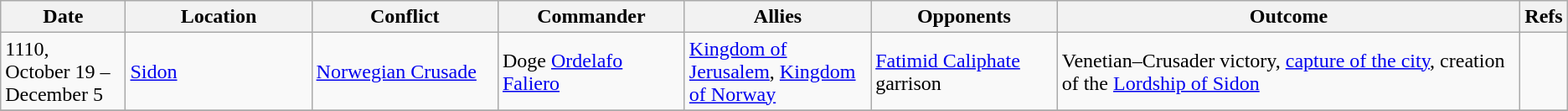<table class="wikitable">
<tr>
<th style="width: 8%">Date</th>
<th style="width: 12%">Location</th>
<th style="width: 12%">Conflict</th>
<th style="width: 12%">Commander</th>
<th style="width: 12%">Allies</th>
<th style="width: 12%">Opponents</th>
<th style="width: 30%">Outcome</th>
<th style="width: 2%">Refs</th>
</tr>
<tr>
<td>1110, October 19 – December 5</td>
<td><a href='#'>Sidon</a></td>
<td><a href='#'>Norwegian Crusade</a></td>
<td>Doge <a href='#'>Ordelafo Faliero</a></td>
<td><a href='#'>Kingdom of Jerusalem</a>, <a href='#'>Kingdom of Norway</a></td>
<td><a href='#'>Fatimid Caliphate</a> garrison</td>
<td>Venetian–Crusader victory, <a href='#'>capture of the city</a>, creation of the <a href='#'>Lordship of Sidon</a></td>
<td></td>
</tr>
<tr>
</tr>
</table>
